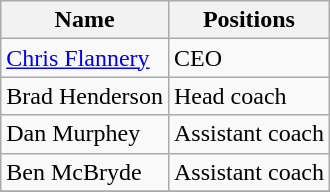<table class="wikitable">
<tr>
<th>Name</th>
<th>Positions</th>
</tr>
<tr>
<td><a href='#'>Chris Flannery</a></td>
<td>CEO</td>
</tr>
<tr>
<td>Brad Henderson</td>
<td>Head coach</td>
</tr>
<tr>
<td>Dan Murphey</td>
<td>Assistant coach</td>
</tr>
<tr>
<td>Ben McBryde</td>
<td>Assistant coach</td>
</tr>
<tr>
</tr>
</table>
